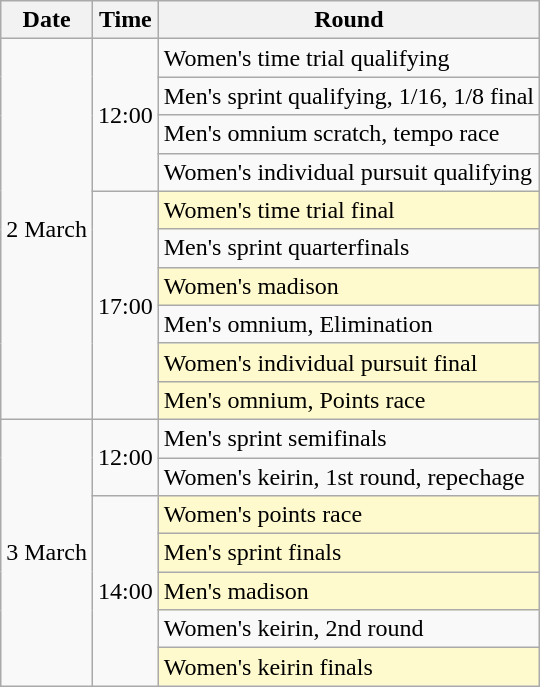<table class="wikitable">
<tr>
<th>Date</th>
<th>Time</th>
<th>Round</th>
</tr>
<tr>
<td rowspan=10>2 March</td>
<td rowspan=4>12:00</td>
<td>Women's time trial qualifying</td>
</tr>
<tr>
<td>Men's sprint qualifying, 1/16, 1/8 final</td>
</tr>
<tr>
<td>Men's omnium scratch, tempo race</td>
</tr>
<tr>
<td>Women's individual pursuit qualifying</td>
</tr>
<tr>
<td rowspan=6>17:00</td>
<td style="background:lemonchiffon">Women's time trial final</td>
</tr>
<tr>
<td>Men's sprint quarterfinals</td>
</tr>
<tr>
<td style="background:lemonchiffon">Women's madison</td>
</tr>
<tr>
<td>Men's omnium, Elimination</td>
</tr>
<tr>
<td style="background:lemonchiffon">Women's individual pursuit final</td>
</tr>
<tr>
<td style="background:lemonchiffon">Men's omnium, Points race</td>
</tr>
<tr>
<td rowspan=7>3 March</td>
<td rowspan=2>12:00</td>
<td>Men's sprint semifinals</td>
</tr>
<tr>
<td>Women's keirin, 1st round, repechage</td>
</tr>
<tr>
<td rowspan=5>14:00</td>
<td style="background:lemonchiffon">Women's points race</td>
</tr>
<tr>
<td style="background:lemonchiffon">Men's sprint finals</td>
</tr>
<tr>
<td style="background:lemonchiffon">Men's madison</td>
</tr>
<tr>
<td>Women's keirin, 2nd round</td>
</tr>
<tr>
<td style="background:lemonchiffon">Women's keirin finals</td>
</tr>
</table>
